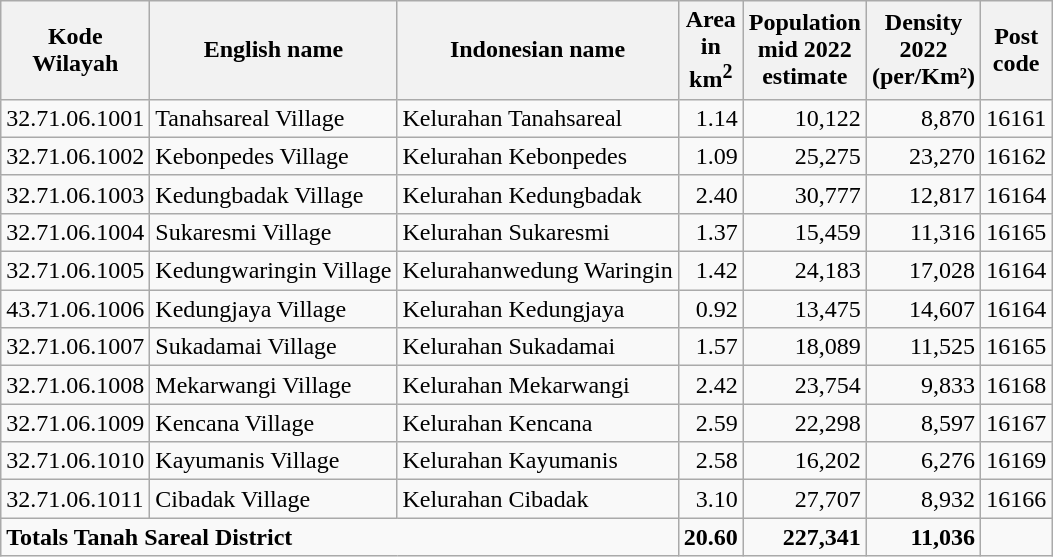<table Class = "wikitable">
<tr>
<th>Kode<br>Wilayah</th>
<th>English name</th>
<th>Indonesian name</th>
<th>Area <br>in<br>km<sup>2</sup></th>
<th>Population <br>mid 2022<br>estimate</th>
<th>Density <br>2022<br>(per/Km²)</th>
<th>Post<br>code</th>
</tr>
<tr>
<td>32.71.06.1001</td>
<td>Tanahsareal Village</td>
<td>Kelurahan Tanahsareal</td>
<td align="right">1.14</td>
<td align="right">10,122</td>
<td align="right">8,870</td>
<td>16161</td>
</tr>
<tr>
<td>32.71.06.1002</td>
<td>Kebonpedes Village</td>
<td>Kelurahan Kebonpedes</td>
<td align="right">1.09</td>
<td align="right">25,275</td>
<td align="right">23,270</td>
<td>16162</td>
</tr>
<tr>
<td>32.71.06.1003</td>
<td>Kedungbadak Village</td>
<td>Kelurahan Kedungbadak</td>
<td align="right">2.40</td>
<td align="right">30,777</td>
<td align="right">12,817</td>
<td>16164</td>
</tr>
<tr>
<td>32.71.06.1004</td>
<td>Sukaresmi Village</td>
<td>Kelurahan Sukaresmi</td>
<td align="right">1.37</td>
<td align="right">15,459</td>
<td align="right">11,316</td>
<td>16165</td>
</tr>
<tr>
<td>32.71.06.1005</td>
<td>Kedungwaringin Village</td>
<td>Kelurahanwedung Waringin</td>
<td align="right">1.42</td>
<td align="right">24,183</td>
<td align="right">17,028</td>
<td>16164</td>
</tr>
<tr>
<td>43.71.06.1006</td>
<td>Kedungjaya Village</td>
<td>Kelurahan Kedungjaya</td>
<td align="right">0.92</td>
<td align="right">13,475</td>
<td align="right">14,607</td>
<td>16164</td>
</tr>
<tr>
<td>32.71.06.1007</td>
<td>Sukadamai Village</td>
<td>Kelurahan Sukadamai</td>
<td align="right">1.57</td>
<td align="right">18,089</td>
<td align="right">11,525</td>
<td>16165</td>
</tr>
<tr>
<td>32.71.06.1008</td>
<td>Mekarwangi Village</td>
<td>Kelurahan Mekarwangi</td>
<td align="right">2.42</td>
<td align="right">23,754</td>
<td align="right">9,833</td>
<td>16168</td>
</tr>
<tr>
<td>32.71.06.1009</td>
<td>Kencana Village</td>
<td>Kelurahan Kencana</td>
<td align="right">2.59</td>
<td align="right">22,298</td>
<td align="right">8,597</td>
<td>16167</td>
</tr>
<tr>
<td>32.71.06.1010</td>
<td>Kayumanis Village</td>
<td>Kelurahan Kayumanis</td>
<td align="right">2.58</td>
<td align="right">16,202</td>
<td align="right">6,276</td>
<td>16169</td>
</tr>
<tr>
<td>32.71.06.1011</td>
<td>Cibadak Village</td>
<td>Kelurahan Cibadak</td>
<td align="right">3.10</td>
<td align="right">27,707</td>
<td align="right">8,932</td>
<td>16166</td>
</tr>
<tr>
<td colspan=3><strong>Totals Tanah Sareal District</strong></td>
<td align="right"><strong>20.60</strong></td>
<td align="right"><strong>227,341</strong></td>
<td align="right"><strong>11,036</strong></td>
<td></td>
</tr>
</table>
